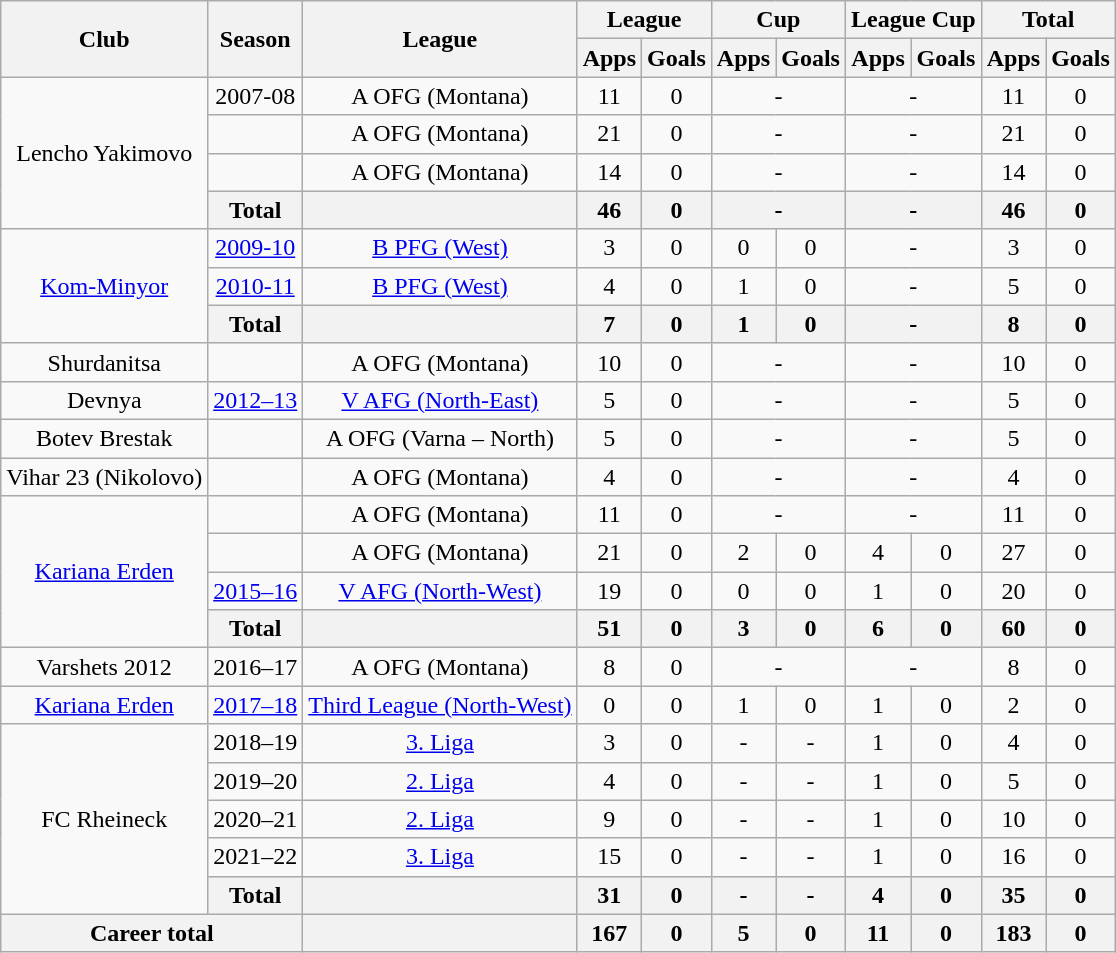<table class="wikitable" style="text-align:center">
<tr>
<th rowspan="2">Club</th>
<th rowspan="2">Season</th>
<th rowspan="2">League</th>
<th colspan="2">League</th>
<th colspan="2">Cup</th>
<th colspan="2">League Cup</th>
<th colspan="2">Total</th>
</tr>
<tr>
<th>Apps</th>
<th>Goals</th>
<th>Apps</th>
<th>Goals</th>
<th>Apps</th>
<th>Goals</th>
<th>Apps</th>
<th>Goals</th>
</tr>
<tr>
<td rowspan="4">Lencho Yakimovo</td>
<td>2007-08</td>
<td>A OFG (Montana)</td>
<td>11</td>
<td>0</td>
<td colspan="2">-</td>
<td colspan="2">-</td>
<td>11</td>
<td>0</td>
</tr>
<tr>
<td></td>
<td>A OFG (Montana)</td>
<td>21</td>
<td>0</td>
<td colspan="2">-</td>
<td colspan="2">-</td>
<td>21</td>
<td>0</td>
</tr>
<tr>
<td></td>
<td>A OFG (Montana)</td>
<td>14</td>
<td>0</td>
<td colspan="2">-</td>
<td colspan="2">-</td>
<td>14</td>
<td>0</td>
</tr>
<tr>
<th>Total</th>
<th></th>
<th>46</th>
<th>0</th>
<th colspan="2">-</th>
<th colspan="2">-</th>
<th>46</th>
<th>0</th>
</tr>
<tr>
<td rowspan="3"><a href='#'>Kom-Minyor</a></td>
<td><a href='#'>2009-10</a></td>
<td><a href='#'>B PFG (West)</a></td>
<td>3</td>
<td>0</td>
<td>0</td>
<td>0</td>
<td colspan="2">-</td>
<td>3</td>
<td>0</td>
</tr>
<tr>
<td><a href='#'>2010-11</a></td>
<td><a href='#'>B PFG (West)</a></td>
<td>4</td>
<td>0</td>
<td>1</td>
<td>0</td>
<td colspan="2">-</td>
<td>5</td>
<td>0</td>
</tr>
<tr>
<th>Total</th>
<th></th>
<th>7</th>
<th>0</th>
<th>1</th>
<th>0</th>
<th colspan="2">-</th>
<th>8</th>
<th>0</th>
</tr>
<tr>
<td rowspan="1">Shurdanitsa</td>
<td></td>
<td>A OFG (Montana)</td>
<td>10</td>
<td>0</td>
<td colspan="2">-</td>
<td colspan="2">-</td>
<td>10</td>
<td>0</td>
</tr>
<tr>
<td rowspan="1">Devnya</td>
<td><a href='#'>2012–13</a></td>
<td><a href='#'>V AFG (North-East)</a></td>
<td>5</td>
<td>0</td>
<td colspan="2">-</td>
<td colspan="2">-</td>
<td>5</td>
<td>0</td>
</tr>
<tr>
<td rowspan="1">Botev Brestak</td>
<td></td>
<td>A OFG (Varna – North)</td>
<td>5</td>
<td>0</td>
<td colspan="2">-</td>
<td colspan="2">-</td>
<td>5</td>
<td>0</td>
</tr>
<tr>
<td rowspan="1">Vihar 23 (Nikolovo)</td>
<td></td>
<td>A OFG (Montana)</td>
<td>4</td>
<td>0</td>
<td colspan="2">-</td>
<td colspan="2">-</td>
<td>4</td>
<td>0</td>
</tr>
<tr>
<td rowspan="4"><a href='#'>Kariana Erden</a></td>
<td></td>
<td>A OFG (Montana)</td>
<td>11</td>
<td>0</td>
<td colspan="2">-</td>
<td colspan="2">-</td>
<td>11</td>
<td>0</td>
</tr>
<tr>
<td></td>
<td>A OFG (Montana)</td>
<td>21</td>
<td>0</td>
<td>2</td>
<td>0</td>
<td>4</td>
<td>0</td>
<td>27</td>
<td>0</td>
</tr>
<tr>
<td><a href='#'>2015–16</a></td>
<td><a href='#'>V AFG (North-West)</a></td>
<td>19</td>
<td>0</td>
<td>0</td>
<td>0</td>
<td>1</td>
<td>0</td>
<td>20</td>
<td>0</td>
</tr>
<tr>
<th>Total</th>
<th></th>
<th>51</th>
<th>0</th>
<th>3</th>
<th>0</th>
<th>6</th>
<th>0</th>
<th>60</th>
<th>0</th>
</tr>
<tr>
<td rowspan="1">Varshets 2012</td>
<td>2016–17</td>
<td>A OFG (Montana)</td>
<td>8</td>
<td>0</td>
<td colspan="2">-</td>
<td colspan="2">-</td>
<td>8</td>
<td>0</td>
</tr>
<tr>
<td rowspan="1"><a href='#'>Kariana Erden</a></td>
<td><a href='#'>2017–18</a></td>
<td><a href='#'>Third League (North-West)</a></td>
<td>0</td>
<td>0</td>
<td>1</td>
<td>0</td>
<td>1</td>
<td>0</td>
<td>2</td>
<td>0</td>
</tr>
<tr>
<td rowspan="5">FC Rheineck</td>
<td>2018–19</td>
<td><a href='#'>3. Liga</a></td>
<td>3</td>
<td>0</td>
<td>-</td>
<td>-</td>
<td>1</td>
<td>0</td>
<td>4</td>
<td>0</td>
</tr>
<tr>
<td>2019–20</td>
<td><a href='#'>2. Liga</a></td>
<td>4</td>
<td>0</td>
<td>-</td>
<td>-</td>
<td>1</td>
<td>0</td>
<td>5</td>
<td>0</td>
</tr>
<tr>
<td>2020–21</td>
<td><a href='#'>2. Liga</a></td>
<td>9</td>
<td>0</td>
<td>-</td>
<td>-</td>
<td>1</td>
<td>0</td>
<td>10</td>
<td>0</td>
</tr>
<tr>
<td>2021–22</td>
<td><a href='#'>3. Liga</a></td>
<td>15</td>
<td>0</td>
<td>-</td>
<td>-</td>
<td>1</td>
<td>0</td>
<td>16</td>
<td>0</td>
</tr>
<tr>
<th>Total</th>
<th></th>
<th>31</th>
<th>0</th>
<th>-</th>
<th>-</th>
<th>4</th>
<th>0</th>
<th>35</th>
<th>0</th>
</tr>
<tr>
<th colspan="2">Career total</th>
<th></th>
<th>167</th>
<th>0</th>
<th>5</th>
<th>0</th>
<th>11</th>
<th>0</th>
<th>183</th>
<th>0</th>
</tr>
</table>
